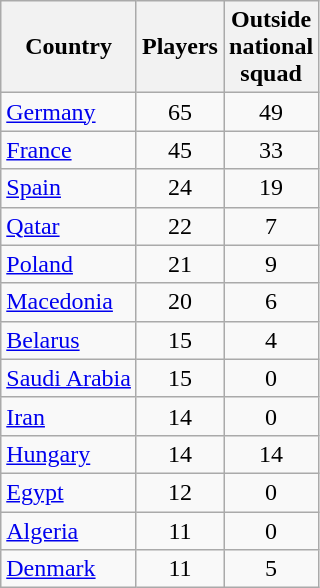<table class="wikitable sortable">
<tr>
<th>Country</th>
<th>Players</th>
<th>Outside<br>national<br>squad</th>
</tr>
<tr>
<td> <a href='#'>Germany</a></td>
<td style="text-align:center">65</td>
<td style="text-align:center">49</td>
</tr>
<tr>
<td> <a href='#'>France</a></td>
<td style="text-align:center">45</td>
<td style="text-align:center">33</td>
</tr>
<tr>
<td> <a href='#'>Spain</a></td>
<td style="text-align:center">24</td>
<td style="text-align:center">19</td>
</tr>
<tr>
<td> <a href='#'>Qatar</a></td>
<td style="text-align:center">22</td>
<td style="text-align:center">7</td>
</tr>
<tr>
<td> <a href='#'>Poland</a></td>
<td style="text-align:center">21</td>
<td style="text-align:center">9</td>
</tr>
<tr>
<td> <a href='#'>Macedonia</a></td>
<td style="text-align:center">20</td>
<td style="text-align:center">6</td>
</tr>
<tr>
<td> <a href='#'>Belarus</a></td>
<td style="text-align:center">15</td>
<td style="text-align:center">4</td>
</tr>
<tr>
<td> <a href='#'>Saudi Arabia</a></td>
<td style="text-align:center">15</td>
<td style="text-align:center">0</td>
</tr>
<tr>
<td> <a href='#'>Iran</a></td>
<td style="text-align:center">14</td>
<td style="text-align:center">0</td>
</tr>
<tr>
<td> <a href='#'>Hungary</a></td>
<td style="text-align:center">14</td>
<td style="text-align:center">14</td>
</tr>
<tr>
<td> <a href='#'>Egypt</a></td>
<td style="text-align:center">12</td>
<td style="text-align:center">0</td>
</tr>
<tr>
<td> <a href='#'>Algeria</a></td>
<td style="text-align:center">11</td>
<td style="text-align:center">0</td>
</tr>
<tr>
<td> <a href='#'>Denmark</a></td>
<td style="text-align:center">11</td>
<td style="text-align:center">5</td>
</tr>
</table>
